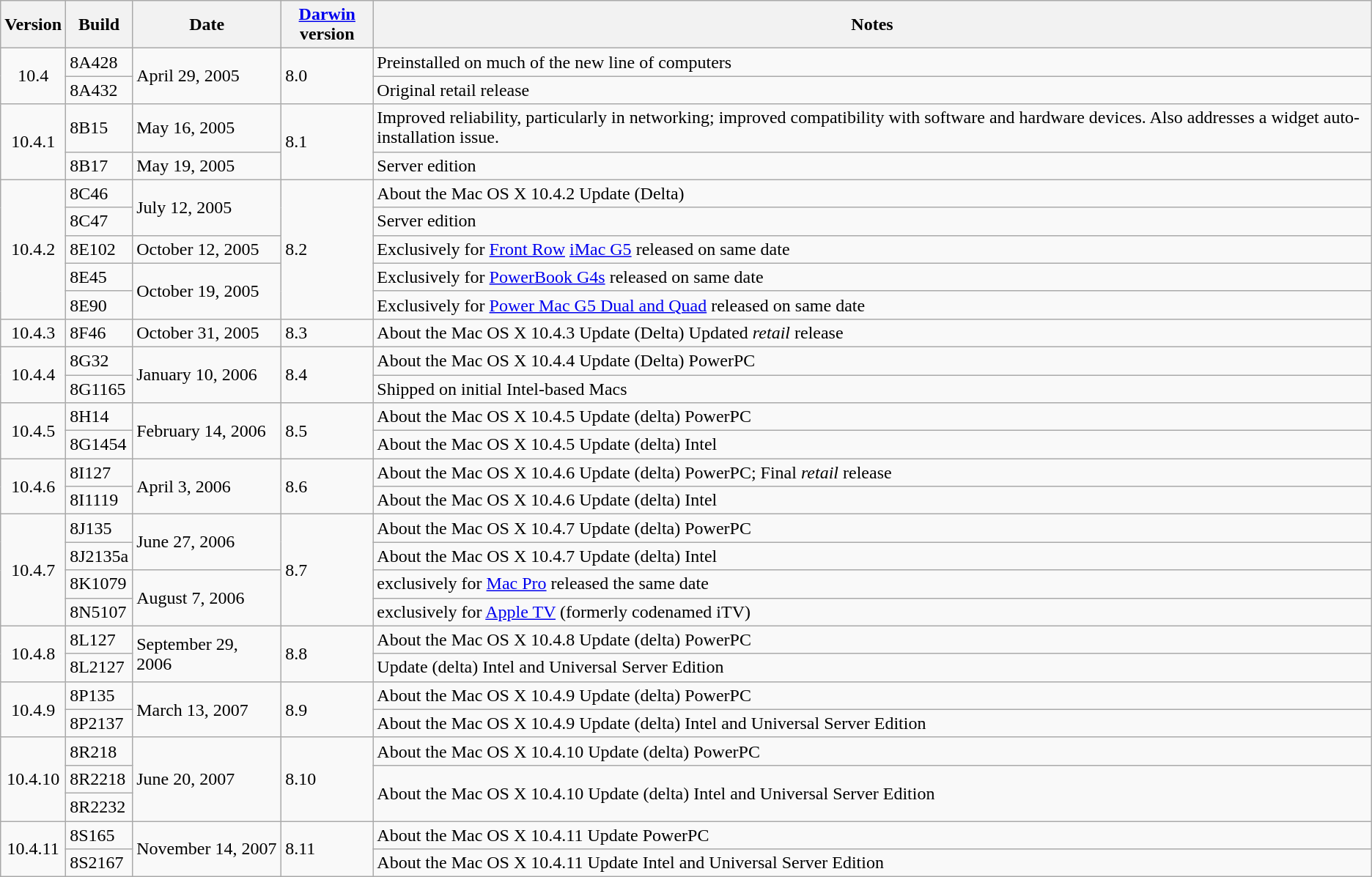<table class=wikitable>
<tr>
<th>Version</th>
<th>Build</th>
<th style=width:128px>Date</th>
<th style=width:76px><a href='#'>Darwin</a> version</th>
<th>Notes</th>
</tr>
<tr>
<td style=text-align:center rowspan=2>10.4</td>
<td>8A428</td>
<td rowspan=2>April 29, 2005</td>
<td rowspan=2>8.0</td>
<td>Preinstalled on much of the new line of computers</td>
</tr>
<tr>
<td>8A432</td>
<td>Original retail release</td>
</tr>
<tr>
<td style=text-align:center rowspan=2>10.4.1</td>
<td>8B15</td>
<td>May 16, 2005</td>
<td rowspan=2>8.1</td>
<td>Improved reliability, particularly in networking; improved compatibility with software and hardware devices. Also addresses a widget auto-installation issue.</td>
</tr>
<tr>
<td>8B17</td>
<td>May 19, 2005</td>
<td>Server edition</td>
</tr>
<tr>
<td style=text-align:center rowspan=5>10.4.2</td>
<td>8C46</td>
<td rowspan=2>July 12, 2005</td>
<td rowspan=5>8.2</td>
<td>About the Mac OS X 10.4.2 Update (Delta)</td>
</tr>
<tr>
<td>8C47</td>
<td>Server edition</td>
</tr>
<tr>
<td>8E102</td>
<td>October 12, 2005</td>
<td>Exclusively for <a href='#'>Front Row</a> <a href='#'>iMac G5</a> released on same date</td>
</tr>
<tr>
<td>8E45</td>
<td rowspan=2>October 19, 2005</td>
<td>Exclusively for <a href='#'>PowerBook G4s</a> released on same date</td>
</tr>
<tr>
<td>8E90</td>
<td>Exclusively for <a href='#'>Power Mac G5 Dual and Quad</a> released on same date</td>
</tr>
<tr>
<td style=text-align:center>10.4.3</td>
<td>8F46</td>
<td>October 31, 2005</td>
<td>8.3</td>
<td>About the Mac OS X 10.4.3 Update (Delta) Updated <em>retail</em> release</td>
</tr>
<tr>
<td style=text-align:center rowspan=2>10.4.4</td>
<td>8G32</td>
<td rowspan=2>January 10, 2006</td>
<td rowspan=2>8.4</td>
<td>About the Mac OS X 10.4.4 Update (Delta) PowerPC</td>
</tr>
<tr>
<td>8G1165</td>
<td>Shipped on initial Intel-based Macs</td>
</tr>
<tr>
<td style=text-align:center rowspan=2>10.4.5</td>
<td>8H14</td>
<td rowspan=2>February 14, 2006</td>
<td rowspan=2>8.5</td>
<td>About the Mac OS X 10.4.5 Update (delta) PowerPC</td>
</tr>
<tr>
<td>8G1454</td>
<td>About the Mac OS X 10.4.5 Update (delta) Intel</td>
</tr>
<tr>
<td style=text-align:center rowspan=2>10.4.6</td>
<td>8I127</td>
<td rowspan=2>April 3, 2006</td>
<td rowspan=2>8.6</td>
<td>About the Mac OS X 10.4.6 Update (delta) PowerPC; Final <em>retail</em> release</td>
</tr>
<tr>
<td>8I1119</td>
<td>About the Mac OS X 10.4.6 Update (delta) Intel</td>
</tr>
<tr>
<td style=text-align:center rowspan=4>10.4.7</td>
<td>8J135</td>
<td rowspan=2>June 27, 2006</td>
<td rowspan=4>8.7</td>
<td>About the Mac OS X 10.4.7 Update (delta) PowerPC</td>
</tr>
<tr>
<td>8J2135a</td>
<td>About the Mac OS X 10.4.7 Update (delta) Intel</td>
</tr>
<tr>
<td>8K1079</td>
<td rowspan=2>August 7, 2006</td>
<td>exclusively for <a href='#'>Mac Pro</a> released the same date</td>
</tr>
<tr>
<td>8N5107</td>
<td>exclusively for <a href='#'>Apple TV</a> (formerly codenamed iTV)</td>
</tr>
<tr>
<td style=text-align:center rowspan=2>10.4.8</td>
<td>8L127</td>
<td rowspan=2>September 29, 2006</td>
<td rowspan=2>8.8</td>
<td>About the Mac OS X 10.4.8 Update (delta) PowerPC</td>
</tr>
<tr>
<td>8L2127</td>
<td>Update (delta) Intel and Universal Server Edition</td>
</tr>
<tr>
<td style=text-align:center rowspan=2>10.4.9</td>
<td>8P135</td>
<td rowspan=2>March 13, 2007</td>
<td rowspan=2>8.9</td>
<td>About the Mac OS X 10.4.9 Update (delta) PowerPC</td>
</tr>
<tr>
<td>8P2137</td>
<td>About the Mac OS X 10.4.9 Update (delta) Intel and Universal Server Edition</td>
</tr>
<tr>
<td style=text-align:center rowspan=3>10.4.10</td>
<td>8R218</td>
<td rowspan=3>June 20, 2007</td>
<td rowspan=3>8.10</td>
<td>About the Mac OS X 10.4.10 Update (delta) PowerPC</td>
</tr>
<tr>
<td>8R2218</td>
<td rowspan=2>About the Mac OS X 10.4.10 Update (delta) Intel and Universal Server Edition</td>
</tr>
<tr>
<td>8R2232</td>
</tr>
<tr>
<td style=text-align:center rowspan=2>10.4.11</td>
<td>8S165</td>
<td rowspan=2>November 14, 2007</td>
<td rowspan=2>8.11</td>
<td>About the Mac OS X 10.4.11 Update PowerPC</td>
</tr>
<tr>
<td>8S2167</td>
<td>About the Mac OS X 10.4.11 Update Intel and Universal Server Edition</td>
</tr>
</table>
